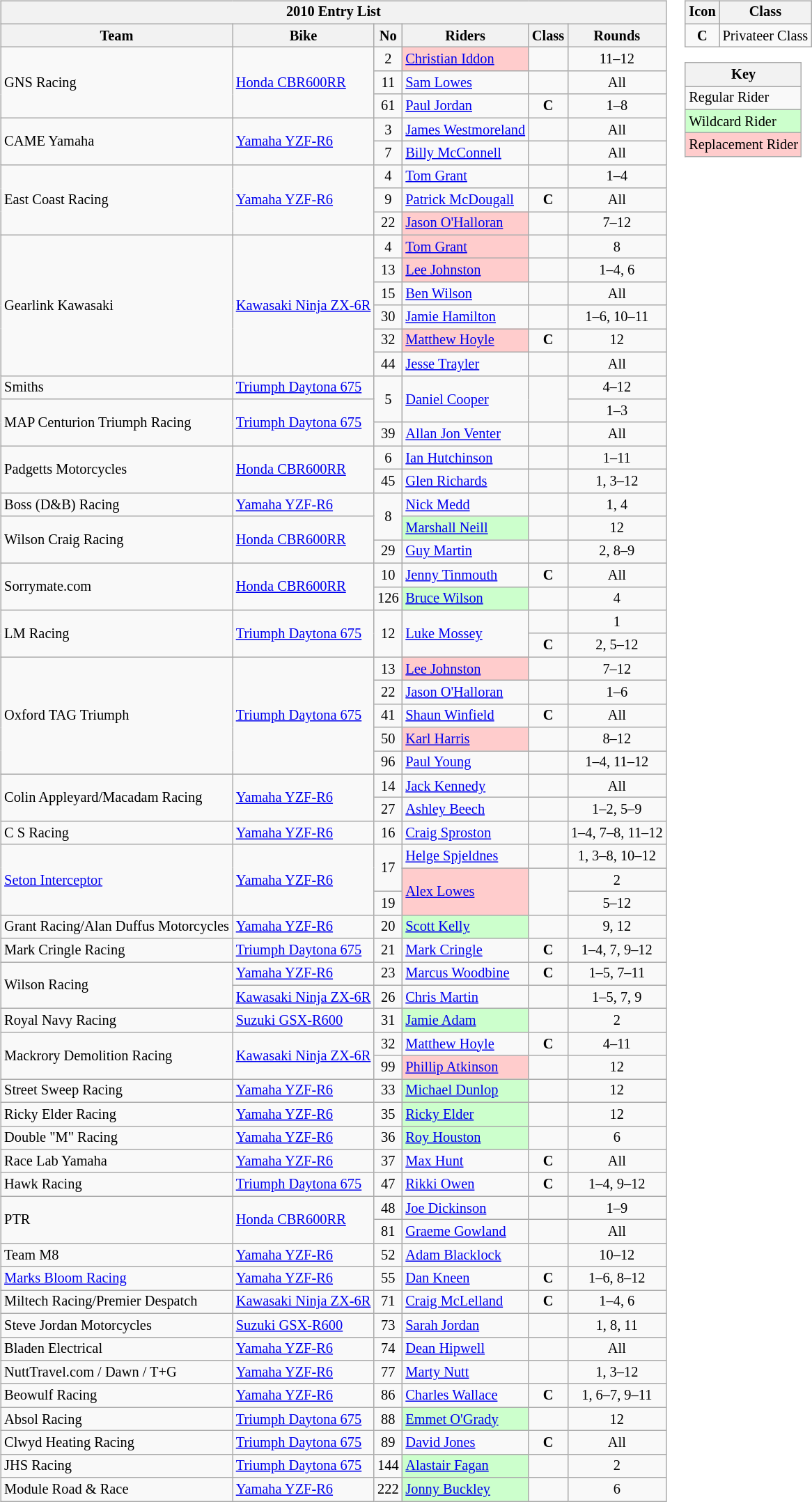<table>
<tr>
<td><br><table class="wikitable" style="font-size: 85%">
<tr>
<th colspan=6>2010 Entry List</th>
</tr>
<tr>
<th>Team</th>
<th>Bike</th>
<th>No</th>
<th>Riders</th>
<th>Class</th>
<th>Rounds</th>
</tr>
<tr>
<td rowspan=3>GNS Racing</td>
<td rowspan=3><a href='#'>Honda CBR600RR</a></td>
<td align="center">2</td>
<td style="background-color:#ffcccc"> <a href='#'>Christian Iddon</a></td>
<td></td>
<td align="center">11–12</td>
</tr>
<tr>
<td align="center">11</td>
<td> <a href='#'>Sam Lowes</a></td>
<td></td>
<td align="center">All</td>
</tr>
<tr>
<td align="center">61</td>
<td> <a href='#'>Paul Jordan</a></td>
<td align="center"><strong><span>C</span></strong></td>
<td align="center">1–8</td>
</tr>
<tr>
<td rowspan=2>CAME Yamaha</td>
<td rowspan=2><a href='#'>Yamaha YZF-R6</a></td>
<td align="center">3</td>
<td> <a href='#'>James Westmoreland</a></td>
<td></td>
<td align="center">All</td>
</tr>
<tr>
<td align="center">7</td>
<td> <a href='#'>Billy McConnell</a></td>
<td></td>
<td align="center">All</td>
</tr>
<tr>
<td rowspan=3>East Coast Racing</td>
<td rowspan=3><a href='#'>Yamaha YZF-R6</a></td>
<td align="center">4</td>
<td> <a href='#'>Tom Grant</a></td>
<td></td>
<td align="center">1–4</td>
</tr>
<tr>
<td align="center">9</td>
<td> <a href='#'>Patrick McDougall</a></td>
<td align="center"><strong><span>C</span></strong></td>
<td align="center">All</td>
</tr>
<tr>
<td align="center">22</td>
<td style="background-color:#ffcccc"> <a href='#'>Jason O'Halloran</a></td>
<td></td>
<td align="center">7–12</td>
</tr>
<tr>
<td rowspan=6>Gearlink Kawasaki</td>
<td rowspan=6><a href='#'>Kawasaki Ninja ZX-6R</a></td>
<td align="center">4</td>
<td style="background-color:#ffcccc"> <a href='#'>Tom Grant</a></td>
<td></td>
<td align="center">8</td>
</tr>
<tr>
<td align="center">13</td>
<td style="background-color:#ffcccc"> <a href='#'>Lee Johnston</a></td>
<td></td>
<td align="center">1–4, 6</td>
</tr>
<tr>
<td align="center">15</td>
<td> <a href='#'>Ben Wilson</a></td>
<td></td>
<td align="center">All</td>
</tr>
<tr>
<td align="center">30</td>
<td> <a href='#'>Jamie Hamilton</a></td>
<td></td>
<td align="center">1–6, 10–11</td>
</tr>
<tr>
<td align="center">32</td>
<td style="background-color:#ffcccc"> <a href='#'>Matthew Hoyle</a></td>
<td align="center"><strong><span>C</span></strong></td>
<td align="center">12</td>
</tr>
<tr>
<td align="center">44</td>
<td> <a href='#'>Jesse Trayler</a></td>
<td></td>
<td align="center">All</td>
</tr>
<tr>
<td>Smiths</td>
<td><a href='#'>Triumph Daytona 675</a></td>
<td align="center" rowspan=2>5</td>
<td rowspan=2> <a href='#'>Daniel Cooper</a></td>
<td rowspan=2></td>
<td align="center">4–12</td>
</tr>
<tr>
<td rowspan=2>MAP Centurion Triumph Racing</td>
<td rowspan=2><a href='#'>Triumph Daytona 675</a></td>
<td align="center">1–3</td>
</tr>
<tr>
<td align="center">39</td>
<td> <a href='#'>Allan Jon Venter</a></td>
<td></td>
<td align="center">All</td>
</tr>
<tr>
<td rowspan=2>Padgetts Motorcycles</td>
<td rowspan=2><a href='#'>Honda CBR600RR</a></td>
<td align="center">6</td>
<td> <a href='#'>Ian Hutchinson</a></td>
<td></td>
<td align="center">1–11</td>
</tr>
<tr>
<td align="center">45</td>
<td> <a href='#'>Glen Richards</a></td>
<td></td>
<td align="center">1, 3–12</td>
</tr>
<tr>
<td>Boss (D&B) Racing</td>
<td><a href='#'>Yamaha YZF-R6</a></td>
<td align="center" rowspan=2>8</td>
<td> <a href='#'>Nick Medd</a></td>
<td></td>
<td align="center">1, 4</td>
</tr>
<tr>
<td rowspan=2>Wilson Craig Racing</td>
<td rowspan=2><a href='#'>Honda CBR600RR</a></td>
<td style="background-color:#ccffcc"> <a href='#'>Marshall Neill</a></td>
<td></td>
<td align="center">12</td>
</tr>
<tr>
<td align="center">29</td>
<td> <a href='#'>Guy Martin</a></td>
<td></td>
<td align="center">2, 8–9</td>
</tr>
<tr>
<td rowspan=2>Sorrymate.com</td>
<td rowspan=2><a href='#'>Honda CBR600RR</a></td>
<td align="center">10</td>
<td> <a href='#'>Jenny Tinmouth</a></td>
<td align="center"><strong><span>C</span></strong></td>
<td align="center">All</td>
</tr>
<tr>
<td align="center">126</td>
<td style="background-color:#ccffcc"> <a href='#'>Bruce Wilson</a></td>
<td></td>
<td align="center">4</td>
</tr>
<tr>
<td rowspan=2>LM Racing</td>
<td rowspan=2><a href='#'>Triumph Daytona 675</a></td>
<td align="center" rowspan=2>12</td>
<td rowspan=2> <a href='#'>Luke Mossey</a></td>
<td></td>
<td align="center">1</td>
</tr>
<tr>
<td align="center"><strong><span>C</span></strong></td>
<td align="center">2, 5–12</td>
</tr>
<tr>
<td rowspan=5>Oxford TAG Triumph</td>
<td rowspan=5><a href='#'>Triumph Daytona 675</a></td>
<td align="center">13</td>
<td style="background-color:#ffcccc"> <a href='#'>Lee Johnston</a></td>
<td></td>
<td align="center">7–12</td>
</tr>
<tr>
<td align="center">22</td>
<td> <a href='#'>Jason O'Halloran</a></td>
<td></td>
<td align="center">1–6</td>
</tr>
<tr>
<td align="center">41</td>
<td> <a href='#'>Shaun Winfield</a></td>
<td align="center"><strong><span>C</span></strong></td>
<td align="center">All</td>
</tr>
<tr>
<td align="center">50</td>
<td style="background-color:#ffcccc"> <a href='#'>Karl Harris</a></td>
<td></td>
<td align="center">8–12</td>
</tr>
<tr>
<td align="center">96</td>
<td> <a href='#'>Paul Young</a></td>
<td></td>
<td align="center">1–4, 11–12</td>
</tr>
<tr>
<td rowspan=2>Colin Appleyard/Macadam Racing</td>
<td rowspan=2><a href='#'>Yamaha YZF-R6</a></td>
<td align="center">14</td>
<td> <a href='#'>Jack Kennedy</a></td>
<td></td>
<td align="center">All</td>
</tr>
<tr>
<td align="center">27</td>
<td> <a href='#'>Ashley Beech</a></td>
<td></td>
<td align="center">1–2, 5–9</td>
</tr>
<tr>
<td>C S Racing</td>
<td><a href='#'>Yamaha YZF-R6</a></td>
<td align="center">16</td>
<td> <a href='#'>Craig Sproston</a></td>
<td></td>
<td align="center">1–4, 7–8, 11–12</td>
</tr>
<tr>
<td rowspan=3><a href='#'>Seton Interceptor</a></td>
<td rowspan=3><a href='#'>Yamaha YZF-R6</a></td>
<td align="center" rowspan=2>17</td>
<td> <a href='#'>Helge Spjeldnes</a></td>
<td></td>
<td align="center">1, 3–8, 10–12</td>
</tr>
<tr>
<td rowspan=2 style="background-color:#ffcccc"> <a href='#'>Alex Lowes</a></td>
<td rowspan=2></td>
<td align="center">2</td>
</tr>
<tr>
<td align="center">19</td>
<td align="center">5–12</td>
</tr>
<tr>
<td>Grant Racing/Alan Duffus Motorcycles</td>
<td><a href='#'>Yamaha YZF-R6</a></td>
<td align="center">20</td>
<td style="background-color:#ccffcc"> <a href='#'>Scott Kelly</a></td>
<td></td>
<td align="center">9, 12</td>
</tr>
<tr>
<td>Mark Cringle Racing</td>
<td><a href='#'>Triumph Daytona 675</a></td>
<td align="center">21</td>
<td> <a href='#'>Mark Cringle</a></td>
<td align="center"><strong><span>C</span></strong></td>
<td align="center">1–4, 7, 9–12</td>
</tr>
<tr>
<td rowspan=2>Wilson Racing</td>
<td><a href='#'>Yamaha YZF-R6</a></td>
<td align="center">23</td>
<td> <a href='#'>Marcus Woodbine</a></td>
<td align="center"><strong><span>C</span></strong></td>
<td align="center">1–5, 7–11</td>
</tr>
<tr>
<td><a href='#'>Kawasaki Ninja ZX-6R</a></td>
<td align="center">26</td>
<td> <a href='#'>Chris Martin</a></td>
<td></td>
<td align="center">1–5, 7, 9</td>
</tr>
<tr>
<td>Royal Navy Racing</td>
<td><a href='#'>Suzuki GSX-R600</a></td>
<td align="center">31</td>
<td style="background-color:#ccffcc"> <a href='#'>Jamie Adam</a></td>
<td></td>
<td align="center">2</td>
</tr>
<tr>
<td rowspan=2>Mackrory Demolition Racing</td>
<td rowspan=2><a href='#'>Kawasaki Ninja ZX-6R</a></td>
<td align="center">32</td>
<td> <a href='#'>Matthew Hoyle</a></td>
<td align="center"><strong><span>C</span></strong></td>
<td align="center">4–11</td>
</tr>
<tr>
<td align="center">99</td>
<td style="background-color:#ffcccc"> <a href='#'>Phillip Atkinson</a></td>
<td></td>
<td align="center">12</td>
</tr>
<tr>
<td>Street Sweep Racing</td>
<td><a href='#'>Yamaha YZF-R6</a></td>
<td align="center">33</td>
<td style="background-color:#ccffcc"> <a href='#'>Michael Dunlop</a></td>
<td></td>
<td align="center">12</td>
</tr>
<tr>
<td>Ricky Elder Racing</td>
<td><a href='#'>Yamaha YZF-R6</a></td>
<td align="center">35</td>
<td style="background-color:#ccffcc"> <a href='#'>Ricky Elder</a></td>
<td></td>
<td align="center">12</td>
</tr>
<tr>
<td>Double "M" Racing</td>
<td><a href='#'>Yamaha YZF-R6</a></td>
<td align="center">36</td>
<td style="background-color:#ccffcc"> <a href='#'>Roy Houston</a></td>
<td></td>
<td align="center">6</td>
</tr>
<tr>
<td>Race Lab Yamaha</td>
<td><a href='#'>Yamaha YZF-R6</a></td>
<td align="center">37</td>
<td> <a href='#'>Max Hunt</a></td>
<td align="center"><strong><span>C</span></strong></td>
<td align="center">All</td>
</tr>
<tr>
<td>Hawk Racing</td>
<td><a href='#'>Triumph Daytona 675</a></td>
<td align="center">47</td>
<td> <a href='#'>Rikki Owen</a></td>
<td align="center"><strong><span>C</span></strong></td>
<td align="center">1–4, 9–12</td>
</tr>
<tr>
<td rowspan=2>PTR</td>
<td rowspan=2><a href='#'>Honda CBR600RR</a></td>
<td align="center">48</td>
<td> <a href='#'>Joe Dickinson</a></td>
<td></td>
<td align="center">1–9</td>
</tr>
<tr>
<td align="center">81</td>
<td> <a href='#'>Graeme Gowland</a></td>
<td></td>
<td align="center">All</td>
</tr>
<tr>
<td>Team M8</td>
<td><a href='#'>Yamaha YZF-R6</a></td>
<td align="center">52</td>
<td> <a href='#'>Adam Blacklock</a></td>
<td></td>
<td align="center">10–12</td>
</tr>
<tr>
<td><a href='#'>Marks Bloom Racing</a></td>
<td><a href='#'>Yamaha YZF-R6</a></td>
<td align="center">55</td>
<td> <a href='#'>Dan Kneen</a></td>
<td align="center"><strong><span>C</span></strong></td>
<td align="center">1–6, 8–12</td>
</tr>
<tr>
<td>Miltech Racing/Premier Despatch</td>
<td><a href='#'>Kawasaki Ninja ZX-6R</a></td>
<td align="center">71</td>
<td> <a href='#'>Craig McLelland</a></td>
<td align="center"><strong><span>C</span></strong></td>
<td align="center">1–4, 6</td>
</tr>
<tr>
<td>Steve Jordan Motorcycles</td>
<td><a href='#'>Suzuki GSX-R600</a></td>
<td align="center">73</td>
<td> <a href='#'>Sarah Jordan</a></td>
<td></td>
<td align="center">1, 8, 11</td>
</tr>
<tr>
<td>Bladen Electrical</td>
<td><a href='#'>Yamaha YZF-R6</a></td>
<td align="center">74</td>
<td> <a href='#'>Dean Hipwell</a></td>
<td></td>
<td align="center">All</td>
</tr>
<tr>
<td>NuttTravel.com / Dawn / T+G</td>
<td><a href='#'>Yamaha YZF-R6</a></td>
<td align="center">77</td>
<td> <a href='#'>Marty Nutt</a></td>
<td></td>
<td align="center">1, 3–12</td>
</tr>
<tr>
<td>Beowulf Racing</td>
<td><a href='#'>Yamaha YZF-R6</a></td>
<td align="center">86</td>
<td> <a href='#'>Charles Wallace</a></td>
<td align="center"><strong><span>C</span></strong></td>
<td align="center">1, 6–7, 9–11</td>
</tr>
<tr>
<td>Absol Racing</td>
<td><a href='#'>Triumph Daytona 675</a></td>
<td align="center">88</td>
<td style="background-color:#ccffcc"> <a href='#'>Emmet O'Grady</a></td>
<td></td>
<td align="center">12</td>
</tr>
<tr>
<td>Clwyd Heating Racing</td>
<td><a href='#'>Triumph Daytona 675</a></td>
<td align="center">89</td>
<td> <a href='#'>David Jones</a></td>
<td align="center"><strong><span>C</span></strong></td>
<td align="center">All</td>
</tr>
<tr>
<td>JHS Racing</td>
<td><a href='#'>Triumph Daytona 675</a></td>
<td align="center">144</td>
<td style="background-color:#ccffcc"> <a href='#'>Alastair Fagan</a></td>
<td></td>
<td align="center">2</td>
</tr>
<tr>
<td>Module Road & Race</td>
<td><a href='#'>Yamaha YZF-R6</a></td>
<td align="center">222</td>
<td style="background-color:#ccffcc"> <a href='#'>Jonny Buckley</a></td>
<td></td>
<td align="center">6</td>
</tr>
</table>
</td>
<td valign="top"><br><table class="wikitable" style="font-size: 85%;">
<tr>
<th>Icon</th>
<th>Class</th>
</tr>
<tr>
<td align="center"><strong><span>C</span></strong></td>
<td>Privateer Class</td>
</tr>
</table>
<table class="wikitable" style="font-size: 85%;">
<tr>
<th colspan=2>Key</th>
</tr>
<tr>
<td>Regular Rider</td>
</tr>
<tr style="background-color:#ccffcc">
<td>Wildcard Rider</td>
</tr>
<tr style="background-color:#ffcccc">
<td>Replacement Rider</td>
</tr>
</table>
</td>
</tr>
</table>
